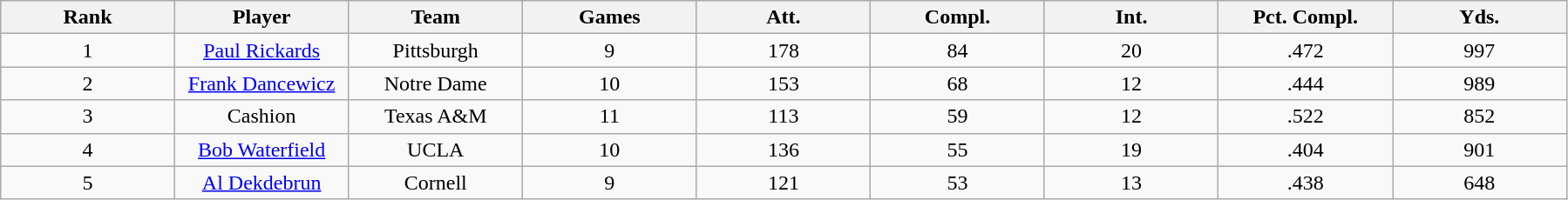<table class="wikitable sortable">
<tr>
<th bgcolor="#DDDDFF" width="10%">Rank</th>
<th bgcolor="#DDDDFF" width="10%">Player</th>
<th bgcolor="#DDDDFF" width="10%">Team</th>
<th bgcolor="#DDDDFF" width="10%">Games</th>
<th bgcolor="#DDDDFF" width="10%">Att.</th>
<th bgcolor="#DDDDFF" width="10%">Compl.</th>
<th bgcolor="#DDDDFF" width="10%">Int.</th>
<th bgcolor="#DDDDFF" width="10%">Pct. Compl.</th>
<th bgcolor="#DDDDFF" width="10%">Yds.</th>
</tr>
<tr align="center">
<td>1</td>
<td><a href='#'>Paul Rickards</a></td>
<td>Pittsburgh</td>
<td>9</td>
<td>178</td>
<td>84</td>
<td>20</td>
<td>.472</td>
<td>997</td>
</tr>
<tr align="center">
<td>2</td>
<td><a href='#'>Frank Dancewicz</a></td>
<td>Notre Dame</td>
<td>10</td>
<td>153</td>
<td>68</td>
<td>12</td>
<td>.444</td>
<td>989</td>
</tr>
<tr align="center">
<td>3</td>
<td>Cashion</td>
<td>Texas A&M</td>
<td>11</td>
<td>113</td>
<td>59</td>
<td>12</td>
<td>.522</td>
<td>852</td>
</tr>
<tr align="center">
<td>4</td>
<td><a href='#'>Bob Waterfield</a></td>
<td>UCLA</td>
<td>10</td>
<td>136</td>
<td>55</td>
<td>19</td>
<td>.404</td>
<td>901</td>
</tr>
<tr align="center">
<td>5</td>
<td><a href='#'>Al Dekdebrun</a></td>
<td>Cornell</td>
<td>9</td>
<td>121</td>
<td>53</td>
<td>13</td>
<td>.438</td>
<td>648</td>
</tr>
</table>
